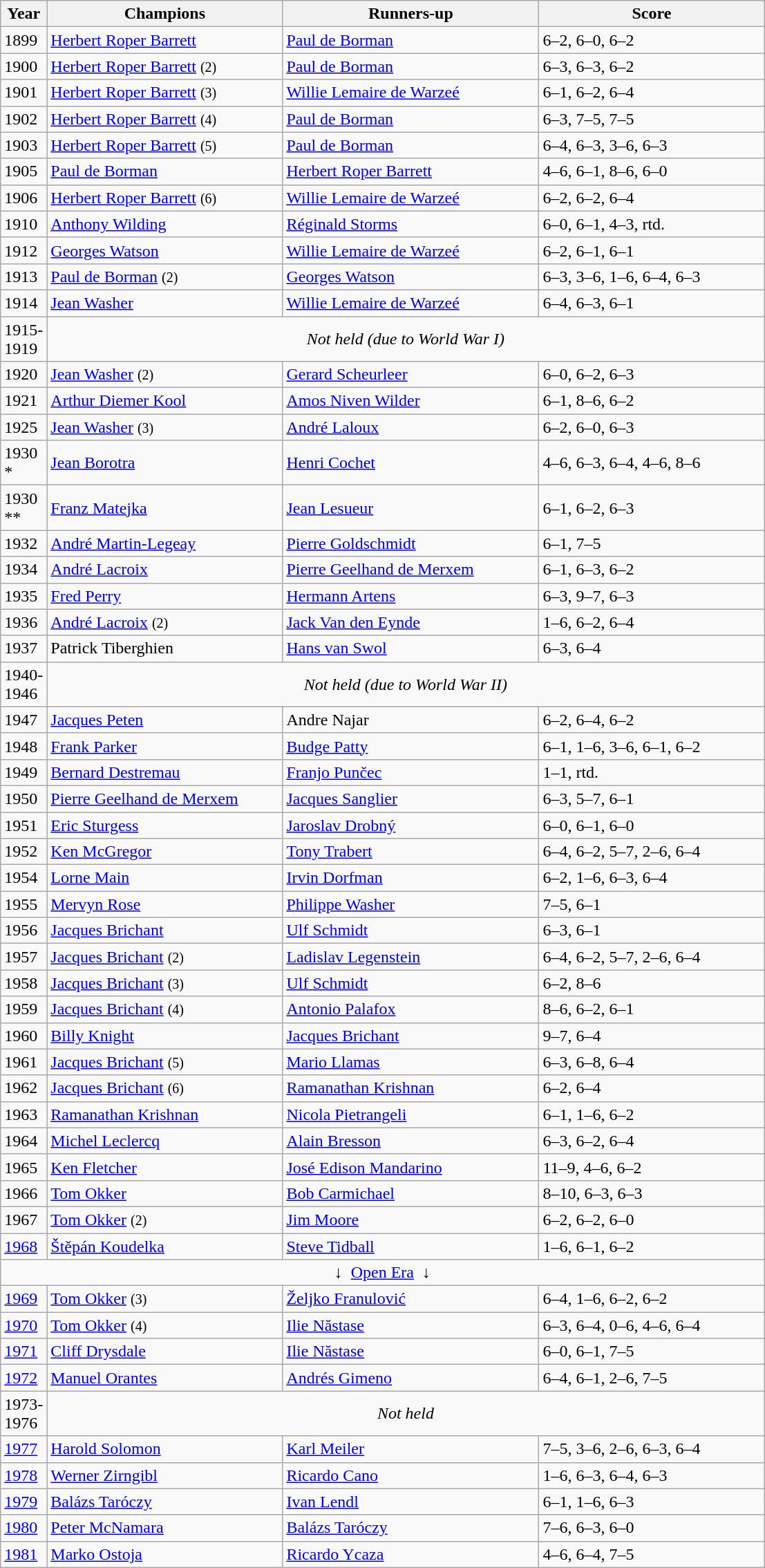<table class="wikitable">
<tr>
<th style="width:10px">Year</th>
<th style="width:220px">Champions</th>
<th style="width:240px">Runners-up</th>
<th style="width:210px" class="unsortable">Score</th>
</tr>
<tr>
<td>1899</td>
<td> <a href='#'>Herbert Roper Barrett</a></td>
<td> <a href='#'>Paul de Borman</a></td>
<td>6–2, 6–0, 6–2</td>
</tr>
<tr>
<td>1900</td>
<td> <a href='#'>Herbert Roper Barrett</a> <small>(2)</small></td>
<td> <a href='#'>Paul de Borman</a></td>
<td>6–3, 6–3, 6–2</td>
</tr>
<tr>
<td>1901</td>
<td> <a href='#'>Herbert Roper Barrett</a> <small>(3)</small></td>
<td> <a href='#'>Willie Lemaire de Warzeé</a></td>
<td>6–1, 6–2, 6–4</td>
</tr>
<tr>
<td>1902</td>
<td> <a href='#'>Herbert Roper Barrett</a> <small>(4)</small></td>
<td> <a href='#'>Paul de Borman</a></td>
<td>6–3, 7–5, 7–5</td>
</tr>
<tr>
<td>1903</td>
<td> <a href='#'>Herbert Roper Barrett</a> <small>(5)</small></td>
<td> <a href='#'>Paul de Borman</a></td>
<td>6–4, 6–3, 3–6, 6–3</td>
</tr>
<tr>
<td>1905</td>
<td> <a href='#'>Paul de Borman</a></td>
<td> <a href='#'>Herbert Roper Barrett</a></td>
<td>4–6, 6–1, 8–6, 6–0</td>
</tr>
<tr>
<td>1906</td>
<td> <a href='#'>Herbert Roper Barrett</a> <small>(6)</small></td>
<td> <a href='#'>Willie Lemaire de Warzeé</a></td>
<td>6–2, 6–2, 6–4</td>
</tr>
<tr>
<td>1910</td>
<td> <a href='#'>Anthony Wilding</a></td>
<td> <a href='#'>Réginald Storms</a></td>
<td>6–0, 6–1, 4–3, rtd.</td>
</tr>
<tr>
<td>1912</td>
<td> <a href='#'>Georges Watson</a></td>
<td> <a href='#'>Willie Lemaire de Warzeé</a></td>
<td>6–2, 6–1, 6–1</td>
</tr>
<tr>
<td>1913</td>
<td> <a href='#'>Paul de Borman</a> <small>(2)</small></td>
<td> <a href='#'>Georges Watson</a></td>
<td>6–3, 3–6, 1–6, 6–4, 6–3</td>
</tr>
<tr>
<td>1914</td>
<td> <a href='#'>Jean Washer</a></td>
<td> <a href='#'>Willie Lemaire de Warzeé</a></td>
<td>6–4, 6–3, 6–1</td>
</tr>
<tr>
<td>1915-1919</td>
<td colspan=4 align=center><em>Not held (due to World War I)</em></td>
</tr>
<tr>
<td>1920</td>
<td> <a href='#'>Jean Washer</a> <small>(2)</small></td>
<td> <a href='#'>Gerard Scheurleer</a></td>
<td>6–0, 6–2, 6–3</td>
</tr>
<tr>
<td>1921</td>
<td> <a href='#'>Arthur Diemer Kool</a></td>
<td> <a href='#'>Amos Niven Wilder</a></td>
<td>6–1, 8–6, 6–2</td>
</tr>
<tr>
<td>1925</td>
<td> <a href='#'>Jean Washer</a> <small>(3)</small></td>
<td> <a href='#'>André Laloux</a></td>
<td>6–2, 6–0, 6–3</td>
</tr>
<tr>
<td>1930 *</td>
<td> <a href='#'>Jean Borotra</a></td>
<td> <a href='#'>Henri Cochet</a></td>
<td>4–6, 6–3, 6–4, 4–6, 8–6</td>
</tr>
<tr>
<td>1930 **</td>
<td> <a href='#'>Franz Matejka</a></td>
<td> <a href='#'>Jean Lesueur</a></td>
<td>6–1, 6–2, 6–3</td>
</tr>
<tr>
<td>1932</td>
<td> <a href='#'>André Martin-Legeay</a></td>
<td> <a href='#'>Pierre Goldschmidt</a></td>
<td>6–1, 7–5</td>
</tr>
<tr>
<td>1934</td>
<td> <a href='#'>André Lacroix</a></td>
<td> <a href='#'>Pierre Geelhand de Merxem</a></td>
<td>6–1, 6–3, 6–2</td>
</tr>
<tr>
<td>1935</td>
<td> <a href='#'>Fred Perry</a></td>
<td> <a href='#'>Hermann Artens</a></td>
<td>6–3, 9–7, 6–3</td>
</tr>
<tr>
<td>1936</td>
<td> <a href='#'>André Lacroix</a> <small>(2)</small></td>
<td> <a href='#'>Jack Van den Eynde</a></td>
<td>1–6, 6–2, 6–4</td>
</tr>
<tr>
<td>1937</td>
<td> Patrick Tiberghien</td>
<td> <a href='#'>Hans van Swol</a></td>
<td>6–3, 6–4</td>
</tr>
<tr>
<td>1940-1946</td>
<td colspan=4 align=center><em>Not held (due to World War II)</em></td>
</tr>
<tr>
<td>1947</td>
<td> <a href='#'>Jacques Peten</a></td>
<td> Andre Najar</td>
<td>6–2, 6–4, 6–2</td>
</tr>
<tr>
<td>1948</td>
<td> <a href='#'>Frank Parker</a></td>
<td> <a href='#'>Budge Patty</a></td>
<td>6–1, 1–6, 3–6, 6–1, 6–2</td>
</tr>
<tr>
<td>1949</td>
<td> <a href='#'>Bernard Destremau</a></td>
<td> <a href='#'>Franjo Punčec</a></td>
<td>1–1, rtd.</td>
</tr>
<tr>
<td>1950</td>
<td> <a href='#'>Pierre Geelhand de Merxem</a></td>
<td> <a href='#'>Jacques Sanglier</a></td>
<td>6–3, 5–7, 6–1</td>
</tr>
<tr>
<td>1951</td>
<td> <a href='#'>Eric Sturgess</a></td>
<td>  <a href='#'>Jaroslav Drobný</a></td>
<td>6–0, 6–1, 6–0</td>
</tr>
<tr>
<td>1952</td>
<td> <a href='#'>Ken McGregor</a></td>
<td> <a href='#'>Tony Trabert</a></td>
<td>6–4, 6–2, 5–7, 2–6, 6–4</td>
</tr>
<tr>
<td>1954</td>
<td> <a href='#'>Lorne Main</a></td>
<td> <a href='#'>Irvin Dorfman</a></td>
<td>6–2, 1–6, 6–3, 6–4</td>
</tr>
<tr>
<td>1955</td>
<td> <a href='#'>Mervyn Rose</a></td>
<td> <a href='#'>Philippe Washer</a></td>
<td>7–5, 6–1</td>
</tr>
<tr>
<td>1956</td>
<td> <a href='#'>Jacques Brichant</a></td>
<td> <a href='#'>Ulf Schmidt</a></td>
<td>6–3, 6–1</td>
</tr>
<tr>
<td>1957</td>
<td> <a href='#'>Jacques Brichant</a> <small>(2)</small></td>
<td> <a href='#'>Ladislav Legenstein</a></td>
<td>6–4, 6–2, 5–7, 2–6, 6–4</td>
</tr>
<tr>
<td>1958</td>
<td> <a href='#'>Jacques Brichant</a> <small>(3)</small></td>
<td> <a href='#'>Ulf Schmidt</a></td>
<td>6–2, 8–6</td>
</tr>
<tr>
<td>1959</td>
<td> <a href='#'>Jacques Brichant</a> <small>(4)</small></td>
<td> <a href='#'>Antonio Palafox</a></td>
<td>8–6, 6–2, 6–1</td>
</tr>
<tr>
<td>1960</td>
<td> <a href='#'>Billy Knight</a></td>
<td> <a href='#'>Jacques Brichant</a></td>
<td>9–7, 6–4</td>
</tr>
<tr>
<td>1961</td>
<td> <a href='#'>Jacques Brichant</a> <small>(5)</small></td>
<td> <a href='#'>Mario Llamas</a></td>
<td>6–3, 6–8, 6–4</td>
</tr>
<tr>
<td>1962</td>
<td> <a href='#'>Jacques Brichant</a> <small>(6)</small></td>
<td> <a href='#'>Ramanathan Krishnan</a></td>
<td>6–2, 6–4</td>
</tr>
<tr>
<td>1963</td>
<td> <a href='#'>Ramanathan Krishnan</a></td>
<td>  <a href='#'>Nicola Pietrangeli</a></td>
<td>6–1, 1–6, 6–2</td>
</tr>
<tr>
<td>1964</td>
<td> <a href='#'>Michel Leclercq</a></td>
<td> <a href='#'>Alain Bresson</a></td>
<td>6–3, 6–2, 6–4</td>
</tr>
<tr>
<td>1965</td>
<td> <a href='#'>Ken Fletcher</a></td>
<td> <a href='#'>José Edison Mandarino</a></td>
<td>11–9, 4–6, 6–2</td>
</tr>
<tr>
<td>1966</td>
<td> <a href='#'>Tom Okker</a></td>
<td> <a href='#'>Bob Carmichael</a></td>
<td>8–10, 6–3, 6–3</td>
</tr>
<tr>
<td>1967</td>
<td> <a href='#'>Tom Okker</a> <small>(2)</small></td>
<td> <a href='#'>Jim Moore</a></td>
<td>6–2, 6–2, 6–0</td>
</tr>
<tr>
<td><a href='#'>1968</a></td>
<td> <a href='#'>Štěpán Koudelka</a></td>
<td> <a href='#'>Steve Tidball</a></td>
<td>1–6, 6–1, 6–2</td>
</tr>
<tr>
<td colspan=4 align=center>↓  <a href='#'>Open Era</a>  ↓</td>
</tr>
<tr>
<td><a href='#'>1969</a></td>
<td> <a href='#'>Tom Okker</a> <small>(3)</small></td>
<td> <a href='#'>Željko Franulović</a></td>
<td>6–4, 1–6, 6–2, 6–2</td>
</tr>
<tr>
<td><a href='#'>1970</a></td>
<td> <a href='#'>Tom Okker</a> <small>(4)</small></td>
<td> <a href='#'>Ilie Năstase</a></td>
<td>6–3, 6–4, 0–6, 4–6, 6–4</td>
</tr>
<tr>
<td><a href='#'>1971</a></td>
<td> <a href='#'>Cliff Drysdale</a></td>
<td> <a href='#'>Ilie Năstase</a></td>
<td>6–0, 6–1, 7–5</td>
</tr>
<tr>
<td><a href='#'>1972</a></td>
<td> <a href='#'>Manuel Orantes</a></td>
<td> <a href='#'>Andrés Gimeno</a></td>
<td>6–4, 6–1, 2–6, 7–5</td>
</tr>
<tr>
<td>1973-1976</td>
<td colspan=4 align=center><em>Not held</em></td>
</tr>
<tr>
<td><a href='#'>1977</a></td>
<td> <a href='#'>Harold Solomon</a></td>
<td> <a href='#'>Karl Meiler</a></td>
<td>7–5, 3–6, 2–6, 6–3, 6–4</td>
</tr>
<tr>
<td><a href='#'>1978</a></td>
<td> <a href='#'>Werner Zirngibl</a></td>
<td> <a href='#'>Ricardo Cano</a></td>
<td>1–6, 6–3, 6–4, 6–3</td>
</tr>
<tr>
<td><a href='#'>1979</a></td>
<td> <a href='#'>Balázs Taróczy</a></td>
<td> <a href='#'>Ivan Lendl</a></td>
<td>6–1, 1–6, 6–3</td>
</tr>
<tr>
<td><a href='#'>1980</a></td>
<td> <a href='#'>Peter McNamara</a></td>
<td> <a href='#'>Balázs Taróczy</a></td>
<td>7–6, 6–3, 6–0</td>
</tr>
<tr .>
<td><a href='#'>1981</a></td>
<td> <a href='#'>Marko Ostoja</a></td>
<td> <a href='#'>Ricardo Ycaza</a></td>
<td>4–6, 6–4, 7–5</td>
</tr>
</table>
